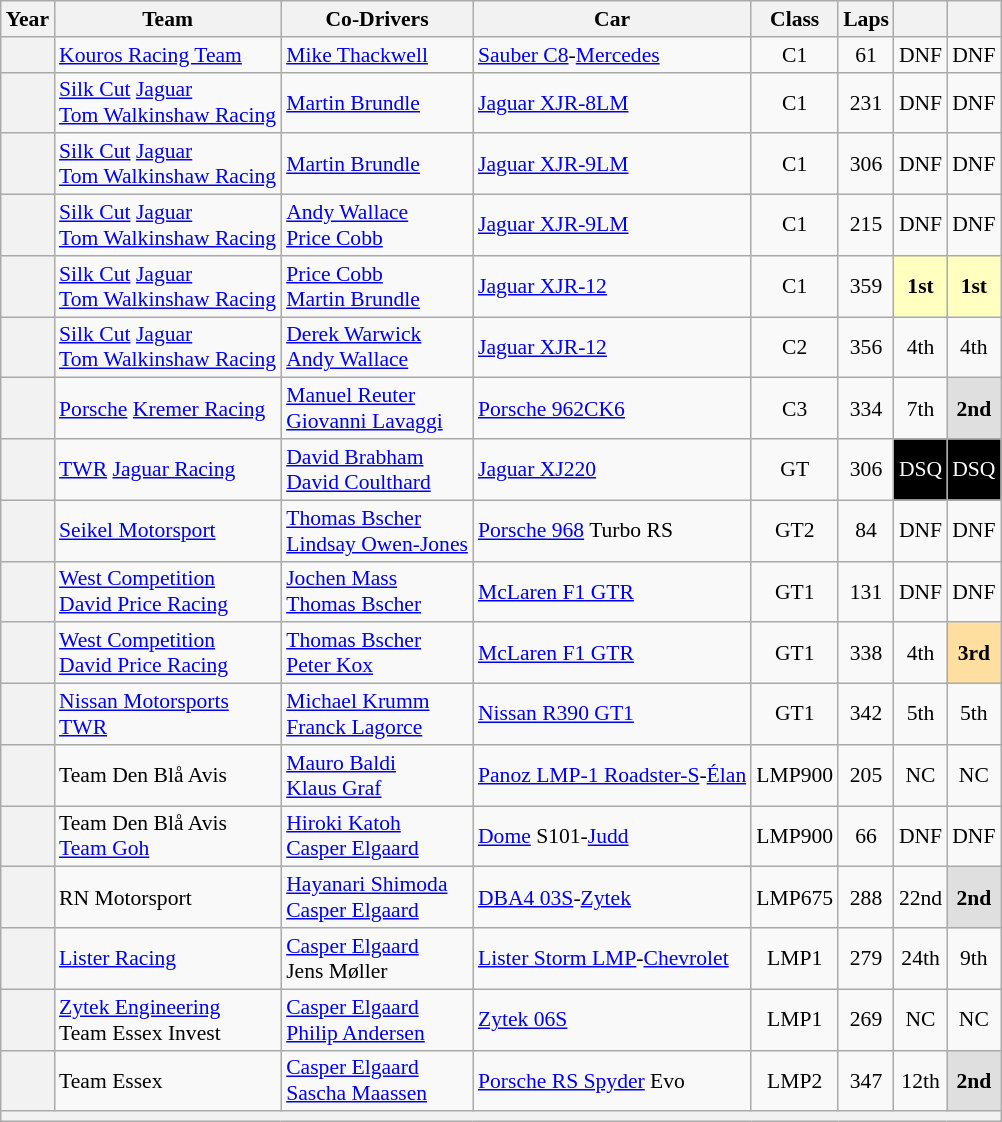<table class="wikitable" style="text-align:center; font-size:90%">
<tr>
<th>Year</th>
<th>Team</th>
<th>Co-Drivers</th>
<th>Car</th>
<th>Class</th>
<th>Laps</th>
<th></th>
<th></th>
</tr>
<tr>
<th></th>
<td align="left"> <a href='#'>Kouros Racing Team</a></td>
<td align="left"> <a href='#'>Mike Thackwell</a></td>
<td align="left"><a href='#'>Sauber C8</a>-<a href='#'>Mercedes</a></td>
<td>C1</td>
<td>61</td>
<td>DNF</td>
<td>DNF</td>
</tr>
<tr>
<th></th>
<td align="left"> <a href='#'>Silk Cut</a> <a href='#'>Jaguar</a><br> <a href='#'>Tom Walkinshaw Racing</a></td>
<td align="left"> <a href='#'>Martin Brundle</a></td>
<td align="left"><a href='#'>Jaguar XJR-8LM</a></td>
<td>C1</td>
<td>231</td>
<td>DNF</td>
<td>DNF</td>
</tr>
<tr>
<th></th>
<td align="left"> <a href='#'>Silk Cut</a> <a href='#'>Jaguar</a><br> <a href='#'>Tom Walkinshaw Racing</a></td>
<td align="left"> <a href='#'>Martin Brundle</a></td>
<td align="left"><a href='#'>Jaguar XJR-9LM</a></td>
<td>C1</td>
<td>306</td>
<td>DNF</td>
<td>DNF</td>
</tr>
<tr>
<th></th>
<td align="left"> <a href='#'>Silk Cut</a> <a href='#'>Jaguar</a><br> <a href='#'>Tom Walkinshaw Racing</a></td>
<td align="left"> <a href='#'>Andy Wallace</a><br> <a href='#'>Price Cobb</a></td>
<td align="left"><a href='#'>Jaguar XJR-9LM</a></td>
<td>C1</td>
<td>215</td>
<td>DNF</td>
<td>DNF</td>
</tr>
<tr>
<th></th>
<td align="left"> <a href='#'>Silk Cut</a> <a href='#'>Jaguar</a><br> <a href='#'>Tom Walkinshaw Racing</a></td>
<td align="left"> <a href='#'>Price Cobb</a><br> <a href='#'>Martin Brundle</a></td>
<td align="left"><a href='#'>Jaguar XJR-12</a></td>
<td>C1</td>
<td>359</td>
<td style="background:#FFFFBF;"><strong>1st</strong></td>
<td style="background:#FFFFBF;"><strong>1st</strong></td>
</tr>
<tr>
<th></th>
<td align="left"> <a href='#'>Silk Cut</a> <a href='#'>Jaguar</a><br> <a href='#'>Tom Walkinshaw Racing</a></td>
<td align="left"> <a href='#'>Derek Warwick</a><br> <a href='#'>Andy Wallace</a></td>
<td align="left"><a href='#'>Jaguar XJR-12</a></td>
<td>C2</td>
<td>356</td>
<td>4th</td>
<td>4th</td>
</tr>
<tr>
<th></th>
<td align="left"> <a href='#'>Porsche</a> <a href='#'>Kremer Racing</a></td>
<td align="left"> <a href='#'>Manuel Reuter</a><br> <a href='#'>Giovanni Lavaggi</a></td>
<td align="left"><a href='#'>Porsche 962CK6</a></td>
<td>C3</td>
<td>334</td>
<td>7th</td>
<td style="background:#DFDFDF;"><strong>2nd</strong></td>
</tr>
<tr>
<th></th>
<td align="left"> <a href='#'>TWR</a> <a href='#'>Jaguar Racing</a></td>
<td align="left"> <a href='#'>David Brabham</a><br> <a href='#'>David Coulthard</a></td>
<td align="left"><a href='#'>Jaguar XJ220</a></td>
<td>GT</td>
<td>306</td>
<td style="background:#000000; color:#ffffff"><span>DSQ</span></td>
<td style="background:#000000; color:#ffffff"><span>DSQ</span></td>
</tr>
<tr>
<th></th>
<td align="left"> <a href='#'>Seikel Motorsport</a></td>
<td align="left"> <a href='#'>Thomas Bscher</a><br> <a href='#'>Lindsay Owen-Jones</a></td>
<td align="left"><a href='#'>Porsche 968</a> Turbo RS</td>
<td>GT2</td>
<td>84</td>
<td>DNF</td>
<td>DNF</td>
</tr>
<tr>
<th></th>
<td align="left"> <a href='#'>West Competition</a><br> <a href='#'>David Price Racing</a></td>
<td align="left"> <a href='#'>Jochen Mass</a><br> <a href='#'>Thomas Bscher</a></td>
<td align="left"><a href='#'>McLaren F1 GTR</a></td>
<td>GT1</td>
<td>131</td>
<td>DNF</td>
<td>DNF</td>
</tr>
<tr>
<th></th>
<td align="left"> <a href='#'>West Competition</a><br> <a href='#'>David Price Racing</a></td>
<td align="left"> <a href='#'>Thomas Bscher</a><br> <a href='#'>Peter Kox</a></td>
<td align="left"><a href='#'>McLaren F1 GTR</a></td>
<td>GT1</td>
<td>338</td>
<td>4th</td>
<td style="background:#FFDF9F;"><strong>3rd</strong></td>
</tr>
<tr>
<th></th>
<td align="left"> <a href='#'>Nissan Motorsports</a><br> <a href='#'>TWR</a></td>
<td align="left"> <a href='#'>Michael Krumm</a><br> <a href='#'>Franck Lagorce</a></td>
<td align="left"><a href='#'>Nissan R390 GT1</a></td>
<td>GT1</td>
<td>342</td>
<td>5th</td>
<td>5th</td>
</tr>
<tr>
<th></th>
<td align="left"> Team Den Blå Avis</td>
<td align="left"> <a href='#'>Mauro Baldi</a><br> <a href='#'>Klaus Graf</a></td>
<td align="left"><a href='#'>Panoz LMP-1 Roadster-S</a>-<a href='#'>Élan</a></td>
<td>LMP900</td>
<td>205</td>
<td>NC</td>
<td>NC</td>
</tr>
<tr>
<th></th>
<td align="left"> Team Den Blå Avis<br> <a href='#'>Team Goh</a></td>
<td align="left"> <a href='#'>Hiroki Katoh</a><br> <a href='#'>Casper Elgaard</a></td>
<td align="left"><a href='#'>Dome</a> S101-<a href='#'>Judd</a></td>
<td>LMP900</td>
<td>66</td>
<td>DNF</td>
<td>DNF</td>
</tr>
<tr>
<th></th>
<td align="left"> RN Motorsport</td>
<td align="left"> <a href='#'>Hayanari Shimoda</a><br> <a href='#'>Casper Elgaard</a></td>
<td align="left"><a href='#'>DBA4 03S</a>-<a href='#'>Zytek</a></td>
<td>LMP675</td>
<td>288</td>
<td>22nd</td>
<td style="background:#DFDFDF;"><strong>2nd</strong></td>
</tr>
<tr>
<th></th>
<td align="left"> <a href='#'>Lister Racing</a></td>
<td align="left"> <a href='#'>Casper Elgaard</a><br> Jens Møller</td>
<td align="left"><a href='#'>Lister Storm LMP</a>-<a href='#'>Chevrolet</a></td>
<td>LMP1</td>
<td>279</td>
<td>24th</td>
<td>9th</td>
</tr>
<tr>
<th></th>
<td align="left"> <a href='#'>Zytek Engineering</a><br> Team Essex Invest</td>
<td align="left"> <a href='#'>Casper Elgaard</a><br> <a href='#'>Philip Andersen</a></td>
<td align="left"><a href='#'>Zytek 06S</a></td>
<td>LMP1</td>
<td>269</td>
<td>NC</td>
<td>NC</td>
</tr>
<tr>
<th></th>
<td align="left"> Team Essex</td>
<td align="left"> <a href='#'>Casper Elgaard</a><br> <a href='#'>Sascha Maassen</a></td>
<td align="left"><a href='#'>Porsche RS Spyder</a> Evo</td>
<td>LMP2</td>
<td>347</td>
<td>12th</td>
<td style="background:#DFDFDF;"><strong>2nd</strong></td>
</tr>
<tr>
<th colspan="8"></th>
</tr>
</table>
